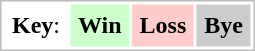<table cellpadding=5 style="border:1px solid #BBB">
<tr>
<td><strong>Key</strong>:</td>
<td style="background: #CCFFCC;"><strong>Win</strong></td>
<td style="background: #FFCCCC;"><strong>Loss</strong></td>
<td style="background: #CCCCCC;"><strong>Bye</strong></td>
</tr>
</table>
